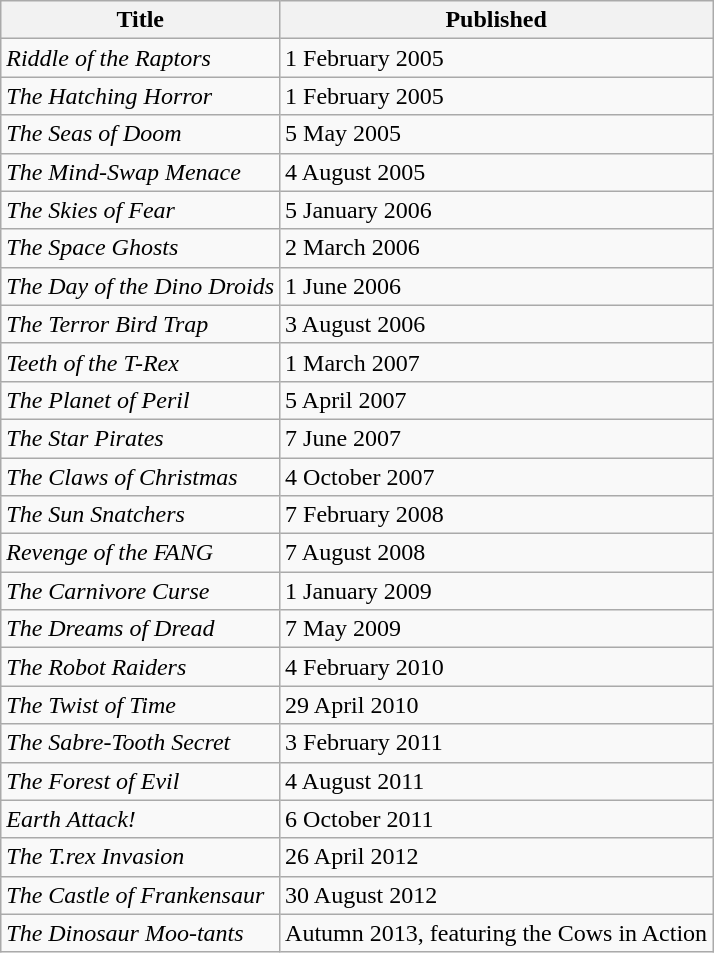<table class="wikitable">
<tr>
<th>Title</th>
<th>Published</th>
</tr>
<tr>
<td><em>Riddle of the Raptors</em></td>
<td>1 February 2005</td>
</tr>
<tr>
<td><em>The Hatching Horror</em></td>
<td>1 February 2005</td>
</tr>
<tr>
<td><em>The Seas of Doom</em></td>
<td>5 May 2005</td>
</tr>
<tr>
<td><em>The Mind-Swap Menace</em></td>
<td>4 August 2005</td>
</tr>
<tr>
<td><em>The Skies of Fear</em></td>
<td>5 January 2006</td>
</tr>
<tr>
<td><em>The Space Ghosts</em></td>
<td>2 March 2006</td>
</tr>
<tr>
<td><em>The Day of the Dino Droids</em></td>
<td>1 June 2006</td>
</tr>
<tr>
<td><em>The Terror Bird Trap</em></td>
<td>3 August 2006</td>
</tr>
<tr>
<td><em>Teeth of the T-Rex</em></td>
<td>1 March 2007</td>
</tr>
<tr>
<td><em>The Planet of Peril</em></td>
<td>5 April 2007</td>
</tr>
<tr>
<td><em>The Star Pirates</em></td>
<td>7 June 2007</td>
</tr>
<tr>
<td><em>The Claws of Christmas</em></td>
<td>4 October 2007</td>
</tr>
<tr>
<td><em>The Sun Snatchers</em></td>
<td>7 February 2008</td>
</tr>
<tr>
<td><em>Revenge of the FANG</em></td>
<td>7 August 2008</td>
</tr>
<tr>
<td><em>The Carnivore Curse</em></td>
<td>1 January 2009</td>
</tr>
<tr>
<td><em>The Dreams of Dread</em></td>
<td>7 May 2009</td>
</tr>
<tr>
<td><em>The Robot Raiders</em></td>
<td>4 February 2010</td>
</tr>
<tr>
<td><em>The Twist of Time</em></td>
<td>29 April 2010</td>
</tr>
<tr>
<td><em>The Sabre-Tooth Secret</em></td>
<td>3 February 2011</td>
</tr>
<tr>
<td><em>The Forest of Evil</em></td>
<td>4 August 2011</td>
</tr>
<tr>
<td><em>Earth Attack!</em></td>
<td>6 October 2011</td>
</tr>
<tr>
<td><em>The T.rex Invasion</em></td>
<td>26 April 2012</td>
</tr>
<tr>
<td><em>The Castle of Frankensaur</em></td>
<td>30 August 2012</td>
</tr>
<tr>
<td><em>The Dinosaur Moo-tants</em></td>
<td>Autumn 2013, featuring the Cows in Action</td>
</tr>
</table>
